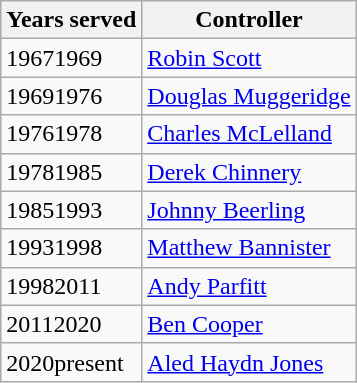<table class="wikitable">
<tr>
<th>Years served</th>
<th>Controller</th>
</tr>
<tr>
<td>19671969</td>
<td><a href='#'>Robin Scott</a></td>
</tr>
<tr>
<td>19691976</td>
<td><a href='#'>Douglas Muggeridge</a></td>
</tr>
<tr>
<td>19761978</td>
<td><a href='#'>Charles McLelland</a></td>
</tr>
<tr>
<td>19781985</td>
<td><a href='#'>Derek Chinnery</a></td>
</tr>
<tr>
<td>19851993</td>
<td><a href='#'>Johnny Beerling</a></td>
</tr>
<tr>
<td>19931998</td>
<td><a href='#'>Matthew Bannister</a></td>
</tr>
<tr>
<td>19982011</td>
<td><a href='#'>Andy Parfitt</a></td>
</tr>
<tr>
<td>20112020</td>
<td><a href='#'>Ben Cooper</a></td>
</tr>
<tr>
<td>2020present</td>
<td><a href='#'>Aled Haydn Jones</a></td>
</tr>
</table>
